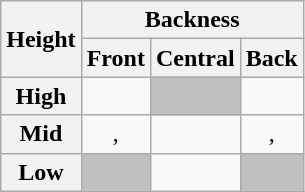<table class="wikitable" style="text-align:center;">
<tr>
<th rowspan="2">Height</th>
<th Colspan="4">Backness</th>
</tr>
<tr>
<th>Front</th>
<th>Central</th>
<th>Back</th>
</tr>
<tr>
<th>High</th>
<td> <br> </td>
<td style="background:silver"></td>
<td> <br> </td>
</tr>
<tr>
<th>Mid</th>
<td>,  </td>
<td> </td>
<td>,  </td>
</tr>
<tr>
<th>Low</th>
<td style="background:silver"></td>
<td> </td>
<td style="background:silver"></td>
</tr>
</table>
